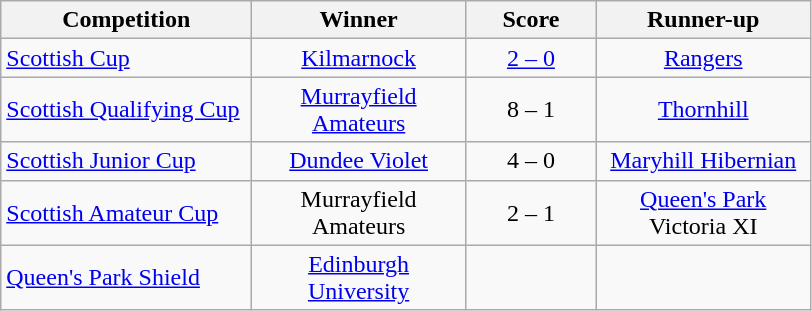<table class="wikitable" style="text-align: center;">
<tr>
<th width=160>Competition</th>
<th width=135>Winner</th>
<th width=80>Score</th>
<th width=135>Runner-up</th>
</tr>
<tr>
<td align=left><a href='#'>Scottish Cup</a></td>
<td><a href='#'>Kilmarnock</a></td>
<td><a href='#'>2 – 0</a></td>
<td><a href='#'>Rangers</a></td>
</tr>
<tr>
<td align=left><a href='#'>Scottish Qualifying Cup</a></td>
<td><a href='#'>Murrayfield Amateurs</a></td>
<td>8 – 1</td>
<td><a href='#'>Thornhill</a></td>
</tr>
<tr>
<td align=left><a href='#'>Scottish Junior Cup</a></td>
<td><a href='#'>Dundee Violet</a></td>
<td>4 – 0</td>
<td><a href='#'>Maryhill Hibernian</a></td>
</tr>
<tr>
<td align=left><a href='#'>Scottish Amateur Cup</a></td>
<td>Murrayfield Amateurs</td>
<td>2 – 1</td>
<td><a href='#'>Queen's Park</a> Victoria XI</td>
</tr>
<tr>
<td align=left><a href='#'>Queen's Park Shield</a></td>
<td><a href='#'>Edinburgh University</a></td>
<td></td>
<td></td>
</tr>
</table>
